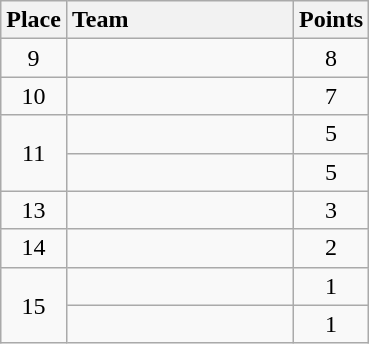<table class="wikitable" style="text-align:center; padding-bottom:0;">
<tr>
<th>Place</th>
<th style="width:9em; text-align:left;">Team</th>
<th>Points</th>
</tr>
<tr>
<td>9</td>
<td align=left></td>
<td>8</td>
</tr>
<tr>
<td>10</td>
<td align=left></td>
<td>7</td>
</tr>
<tr>
<td rowspan=2>11</td>
<td align=left></td>
<td>5</td>
</tr>
<tr>
<td align=left></td>
<td>5</td>
</tr>
<tr>
<td>13</td>
<td align=left></td>
<td>3</td>
</tr>
<tr>
<td>14</td>
<td align=left></td>
<td>2</td>
</tr>
<tr>
<td rowspan=2>15</td>
<td align=left></td>
<td>1</td>
</tr>
<tr>
<td align=left></td>
<td>1</td>
</tr>
</table>
